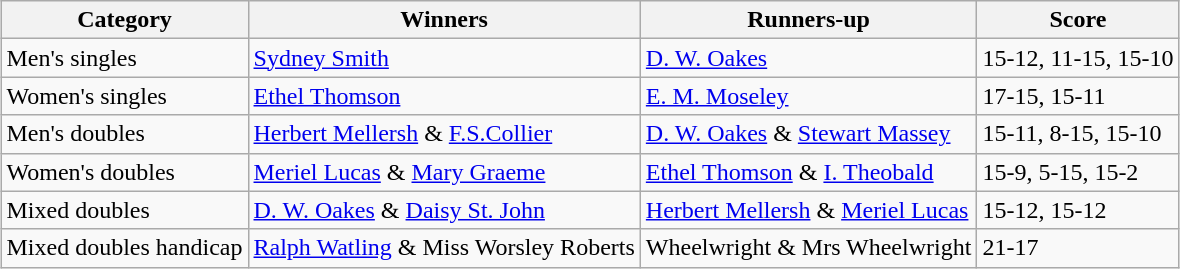<table class=wikitable style="margin:auto;">
<tr>
<th>Category</th>
<th>Winners</th>
<th>Runners-up</th>
<th>Score</th>
</tr>
<tr>
<td>Men's singles</td>
<td> <a href='#'>Sydney Smith</a></td>
<td> <a href='#'>D. W. Oakes</a></td>
<td>15-12, 11-15, 15-10 </td>
</tr>
<tr>
<td>Women's singles</td>
<td> <a href='#'>Ethel Thomson</a></td>
<td> <a href='#'>E. M. Moseley</a></td>
<td>17-15, 15-11 </td>
</tr>
<tr>
<td>Men's doubles</td>
<td> <a href='#'>Herbert Mellersh</a> & <a href='#'>F.S.Collier</a></td>
<td> <a href='#'>D. W. Oakes</a> & <a href='#'>Stewart Massey</a></td>
<td>15-11, 8-15, 15-10</td>
</tr>
<tr>
<td>Women's doubles</td>
<td> <a href='#'>Meriel Lucas</a> & <a href='#'>Mary Graeme</a></td>
<td> <a href='#'>Ethel Thomson</a> & <a href='#'>I. Theobald</a></td>
<td>15-9, 5-15, 15-2</td>
</tr>
<tr>
<td>Mixed doubles</td>
<td> <a href='#'>D. W. Oakes</a> & <a href='#'>Daisy St. John</a></td>
<td> <a href='#'>Herbert Mellersh</a> & <a href='#'>Meriel Lucas</a></td>
<td>15-12, 15-12</td>
</tr>
<tr>
<td>Mixed doubles handicap</td>
<td> <a href='#'>Ralph Watling</a> & Miss Worsley Roberts</td>
<td> Wheelwright & Mrs Wheelwright</td>
<td>21-17</td>
</tr>
</table>
